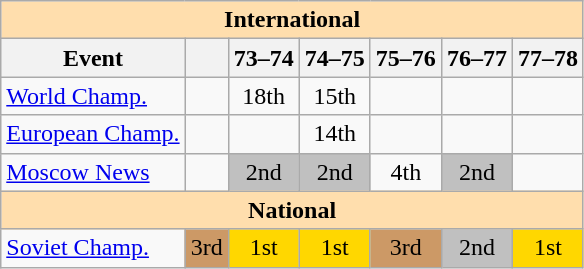<table class="wikitable" style="text-align:center">
<tr>
<th style="background-color: #ffdead; " colspan=7 align=center>International</th>
</tr>
<tr>
<th>Event</th>
<th></th>
<th>73–74</th>
<th>74–75</th>
<th>75–76</th>
<th>76–77</th>
<th>77–78</th>
</tr>
<tr>
<td align=left><a href='#'>World Champ.</a></td>
<td></td>
<td>18th</td>
<td>15th</td>
<td></td>
<td></td>
<td></td>
</tr>
<tr>
<td align=left><a href='#'>European Champ.</a></td>
<td></td>
<td></td>
<td>14th</td>
<td></td>
<td></td>
<td></td>
</tr>
<tr>
<td align=left><a href='#'>Moscow News</a></td>
<td></td>
<td bgcolor=silver>2nd</td>
<td bgcolor=silver>2nd</td>
<td>4th</td>
<td bgcolor=silver>2nd</td>
<td></td>
</tr>
<tr>
<th style="background-color: #ffdead; " colspan=7 align=center>National</th>
</tr>
<tr>
<td align=left><a href='#'>Soviet Champ.</a></td>
<td bgcolor=cc9966>3rd</td>
<td bgcolor=gold>1st</td>
<td bgcolor=gold>1st</td>
<td bgcolor=cc9966>3rd</td>
<td bgcolor=silver>2nd</td>
<td bgcolor=gold>1st</td>
</tr>
</table>
